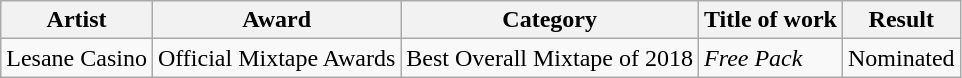<table class="wikitable sortable">
<tr>
<th>Artist</th>
<th>Award</th>
<th>Category</th>
<th>Title of work</th>
<th>Result</th>
</tr>
<tr>
<td>Lesane Casino</td>
<td>Official Mixtape Awards</td>
<td>Best Overall Mixtape of 2018</td>
<td><em>Free Pack</em></td>
<td>Nominated</td>
</tr>
</table>
